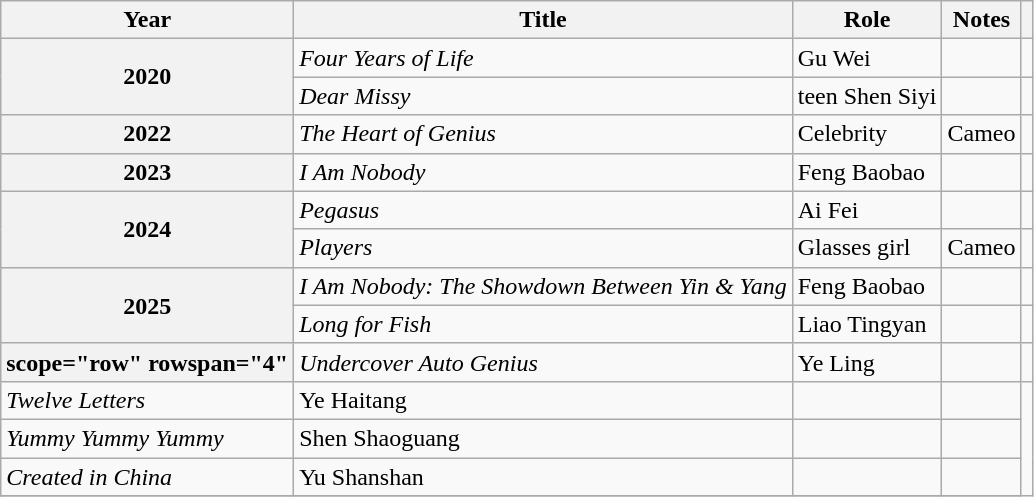<table class="wikitable sortable plainrowheaders">
<tr>
<th scope="col">Year</th>
<th scope="col">Title</th>
<th scope="col">Role</th>
<th scope="col">Notes</th>
<th scope="col" class="unsortable"></th>
</tr>
<tr>
<th scope="row" rowspan="2">2020</th>
<td><em>Four Years of Life</em></td>
<td>Gu Wei</td>
<td></td>
<td></td>
</tr>
<tr>
<td><em>Dear Missy</em></td>
<td>teen Shen Siyi</td>
<td></td>
<td></td>
</tr>
<tr>
<th scope="row">2022</th>
<td><em>The Heart of Genius</em></td>
<td>Celebrity</td>
<td>Cameo</td>
<td></td>
</tr>
<tr>
<th scope="row">2023</th>
<td><em>I Am Nobody</em></td>
<td>Feng Baobao</td>
<td></td>
<td></td>
</tr>
<tr>
<th scope="row" rowspan="2">2024</th>
<td><em>Pegasus</em></td>
<td>Ai Fei</td>
<td></td>
<td></td>
</tr>
<tr>
<td><em>Players</em></td>
<td>Glasses girl</td>
<td>Cameo</td>
<td></td>
</tr>
<tr>
<th scope="row" rowspan="2">2025</th>
<td><em>I Am Nobody: The Showdown Between Yin & Yang</em></td>
<td>Feng Baobao</td>
<td></td>
<td></td>
</tr>
<tr>
<td><em>Long for Fish</em></td>
<td>Liao Tingyan</td>
<td></td>
<td></td>
</tr>
<tr>
<th>scope="row" rowspan="4" </th>
<td><em>Undercover Auto Genius</em></td>
<td>Ye Ling</td>
<td></td>
<td></td>
</tr>
<tr>
<td><em>Twelve Letters</em></td>
<td>Ye Haitang</td>
<td></td>
<td></td>
</tr>
<tr>
<td><em>Yummy Yummy Yummy</em></td>
<td>Shen Shaoguang</td>
<td></td>
<td></td>
</tr>
<tr>
<td><em>Created in China</em></td>
<td>Yu Shanshan</td>
<td></td>
<td></td>
</tr>
<tr>
</tr>
</table>
